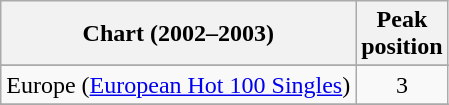<table class="wikitable sortable">
<tr>
<th>Chart (2002–2003)</th>
<th>Peak<br>position</th>
</tr>
<tr>
</tr>
<tr>
</tr>
<tr>
</tr>
<tr>
</tr>
<tr>
</tr>
<tr>
</tr>
<tr>
<td>Europe (<a href='#'>European Hot 100 Singles</a>)</td>
<td align="center">3</td>
</tr>
<tr>
</tr>
<tr>
</tr>
<tr>
</tr>
<tr>
</tr>
<tr>
</tr>
<tr>
</tr>
<tr>
</tr>
<tr>
</tr>
<tr>
</tr>
<tr>
</tr>
<tr>
</tr>
<tr>
</tr>
<tr>
</tr>
<tr>
</tr>
<tr>
</tr>
</table>
